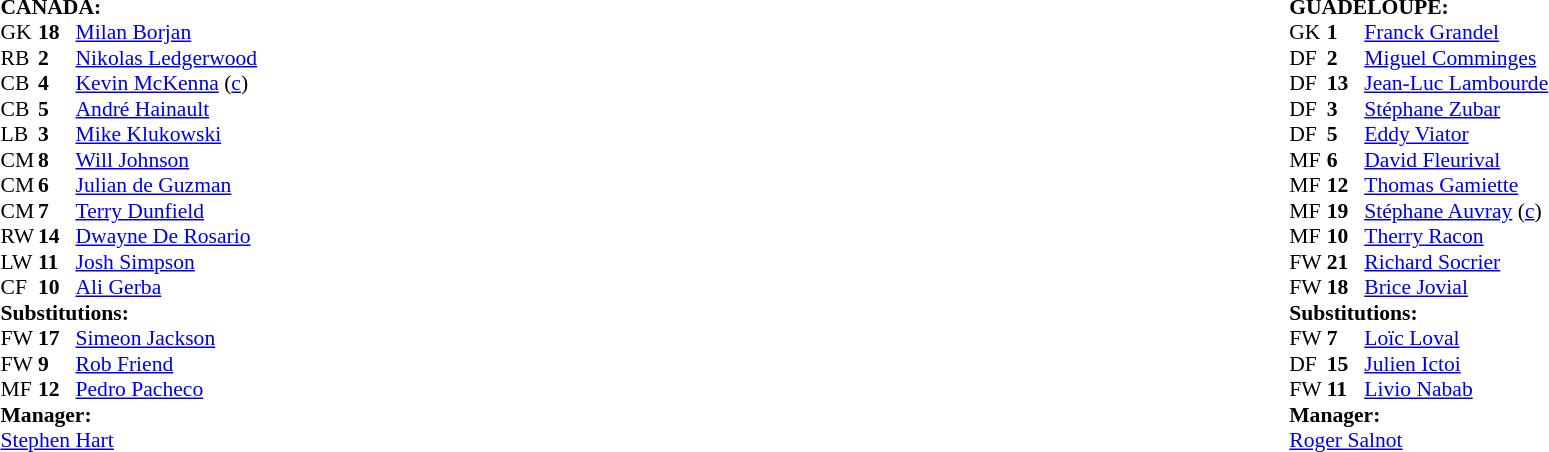<table width="100%">
<tr>
<td valign="top" width="50%"><br><table style="font-size: 90%" cellspacing="0" cellpadding="0">
<tr>
<td colspan=4><br><strong>CANADA:</strong></td>
</tr>
<tr>
<th width="25"></th>
<th width="25"></th>
</tr>
<tr>
<td>GK</td>
<td><strong>18</strong></td>
<td><a href='#'>Milan Borjan</a></td>
</tr>
<tr>
<td>RB</td>
<td><strong>2</strong></td>
<td><a href='#'>Nikolas Ledgerwood</a></td>
</tr>
<tr>
<td>CB</td>
<td><strong>4</strong></td>
<td><a href='#'>Kevin McKenna</a> (<a href='#'>c</a>)</td>
</tr>
<tr>
<td>CB</td>
<td><strong>5</strong></td>
<td><a href='#'>André Hainault</a></td>
</tr>
<tr>
<td>LB</td>
<td><strong>3</strong></td>
<td><a href='#'>Mike Klukowski</a></td>
</tr>
<tr>
<td>CM</td>
<td><strong>8</strong></td>
<td><a href='#'>Will Johnson</a></td>
</tr>
<tr>
<td>CM</td>
<td><strong>6</strong></td>
<td><a href='#'>Julian de Guzman</a></td>
<td></td>
<td></td>
</tr>
<tr>
<td>CM</td>
<td><strong>7</strong></td>
<td><a href='#'>Terry Dunfield</a></td>
<td></td>
</tr>
<tr>
<td>RW</td>
<td><strong>14</strong></td>
<td><a href='#'>Dwayne De Rosario</a></td>
<td></td>
<td></td>
</tr>
<tr>
<td>LW</td>
<td><strong>11</strong></td>
<td><a href='#'>Josh Simpson</a></td>
</tr>
<tr>
<td>CF</td>
<td><strong>10</strong></td>
<td><a href='#'>Ali Gerba</a></td>
<td></td>
<td></td>
</tr>
<tr>
<td colspan=3><strong>Substitutions:</strong></td>
</tr>
<tr>
<td>FW</td>
<td><strong>17</strong></td>
<td><a href='#'>Simeon Jackson</a></td>
<td></td>
<td></td>
</tr>
<tr>
<td>FW</td>
<td><strong>9</strong></td>
<td><a href='#'>Rob Friend</a></td>
<td></td>
<td></td>
</tr>
<tr>
<td>MF</td>
<td><strong>12</strong></td>
<td><a href='#'>Pedro Pacheco</a></td>
<td></td>
<td></td>
</tr>
<tr>
<td colspan=3><strong>Manager:</strong></td>
</tr>
<tr>
<td colspan=3> <a href='#'>Stephen Hart</a></td>
</tr>
</table>
</td>
<td valign="top"></td>
<td valign="top" width="50%"><br><table style="font-size: 90%" cellspacing="0" cellpadding="0" align="center">
<tr>
<td colspan=4><br><strong>GUADELOUPE:</strong></td>
</tr>
<tr>
<th width=25></th>
<th width=25></th>
</tr>
<tr>
<td>GK</td>
<td><strong>1</strong></td>
<td><a href='#'>Franck Grandel</a></td>
</tr>
<tr>
<td>DF</td>
<td><strong>2</strong></td>
<td><a href='#'>Miguel Comminges</a></td>
</tr>
<tr>
<td>DF</td>
<td><strong>13</strong></td>
<td><a href='#'>Jean-Luc Lambourde</a></td>
<td></td>
</tr>
<tr>
<td>DF</td>
<td><strong>3</strong></td>
<td><a href='#'>Stéphane Zubar</a></td>
<td></td>
</tr>
<tr>
<td>DF</td>
<td><strong>5</strong></td>
<td><a href='#'>Eddy Viator</a></td>
</tr>
<tr>
<td>MF</td>
<td><strong>6</strong></td>
<td><a href='#'>David Fleurival</a></td>
<td></td>
<td></td>
</tr>
<tr>
<td>MF</td>
<td><strong>12</strong></td>
<td><a href='#'>Thomas Gamiette</a></td>
</tr>
<tr>
<td>MF</td>
<td><strong>19</strong></td>
<td><a href='#'>Stéphane Auvray</a> (<a href='#'>c</a>)</td>
</tr>
<tr>
<td>MF</td>
<td><strong>10</strong></td>
<td><a href='#'>Therry Racon</a></td>
<td></td>
<td></td>
</tr>
<tr>
<td>FW</td>
<td><strong>21</strong></td>
<td><a href='#'>Richard Socrier</a></td>
<td></td>
<td></td>
</tr>
<tr>
<td>FW</td>
<td><strong>18</strong></td>
<td><a href='#'>Brice Jovial</a></td>
</tr>
<tr>
<td colspan=3><strong>Substitutions:</strong></td>
</tr>
<tr>
<td>FW</td>
<td><strong>7</strong></td>
<td><a href='#'>Loïc Loval</a></td>
<td></td>
<td></td>
</tr>
<tr>
<td>DF</td>
<td><strong>15</strong></td>
<td><a href='#'>Julien Ictoi</a></td>
<td></td>
<td></td>
</tr>
<tr>
<td>FW</td>
<td><strong>11</strong></td>
<td><a href='#'>Livio Nabab</a></td>
<td></td>
<td></td>
</tr>
<tr>
<td colspan=3><strong>Manager:</strong></td>
</tr>
<tr>
<td colspan=3> <a href='#'>Roger Salnot</a></td>
</tr>
</table>
</td>
</tr>
</table>
